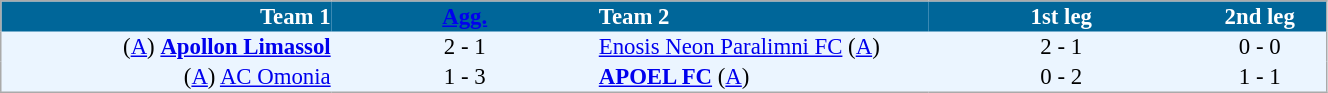<table cellspacing="0" style="background: #EBF5FF; border: 1px #aaa solid; border-collapse: collapse; font-size: 95%;" width=70%>
<tr bgcolor=#006699 style="color:white;">
<th width=25% align="right">Team 1</th>
<th width=20% align="center"><a href='#'>Agg.</a></th>
<th width=25% align="left">Team 2</th>
<th width=20% align="center">1st leg</th>
<th width=20% align="center">2nd leg</th>
</tr>
<tr>
<td align=right>(<a href='#'>A</a>) <strong><a href='#'>Apollon Limassol</a></strong></td>
<td align=center>2 - 1</td>
<td align=left><a href='#'>Enosis Neon Paralimni FC</a> (<a href='#'>A</a>)</td>
<td align=center>2 - 1</td>
<td align=center>0 - 0</td>
</tr>
<tr>
<td align=right>(<a href='#'>A</a>) <a href='#'>AC Omonia</a></td>
<td align=center>1 - 3</td>
<td align=left><strong><a href='#'>APOEL FC</a></strong> (<a href='#'>A</a>)</td>
<td align=center>0 - 2</td>
<td align=center>1 - 1</td>
</tr>
<tr>
</tr>
</table>
